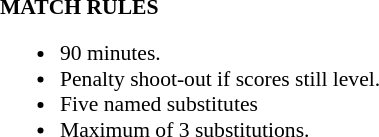<table width=100% style="font-size: 90%">
<tr>
<td width=50% valign=top></td>
<td width=50% valign=top><br><strong>MATCH RULES</strong><ul><li>90 minutes.</li><li>Penalty shoot-out if scores still level.</li><li>Five named substitutes</li><li>Maximum of 3 substitutions.</li></ul></td>
</tr>
</table>
